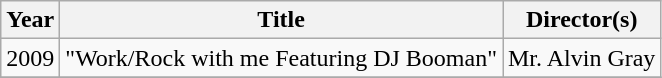<table class="wikitable">
<tr>
<th>Year</th>
<th>Title</th>
<th>Director(s)</th>
</tr>
<tr>
<td>2009</td>
<td>"Work/Rock with me Featuring DJ Booman"</td>
<td>Mr. Alvin Gray</td>
</tr>
<tr>
</tr>
</table>
